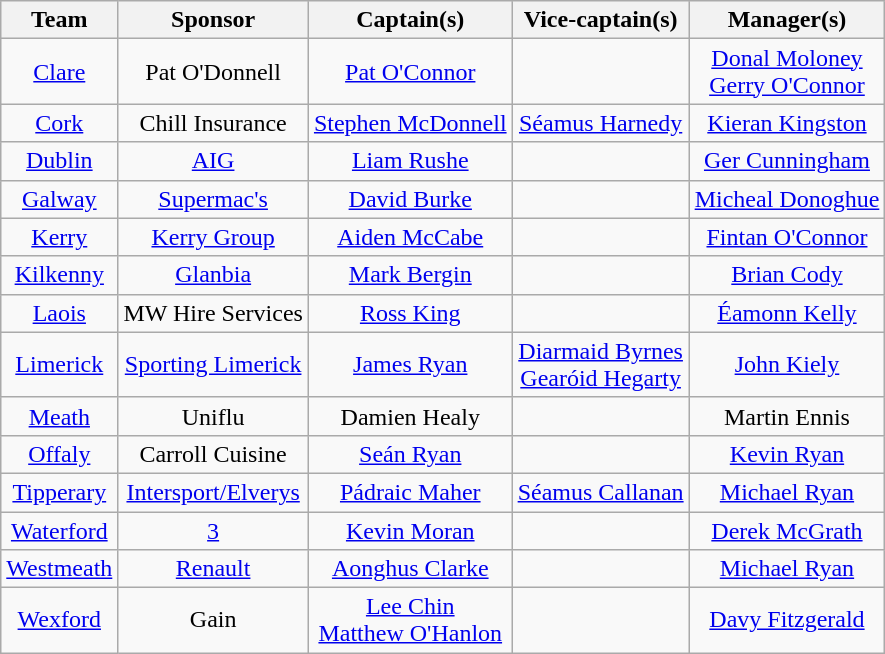<table class="wikitable sortable" style="text-align:center">
<tr>
<th rowspan="2">Team</th>
<th rowspan="2">Sponsor</th>
<th rowspan="2">Captain(s)</th>
<th rowspan="2">Vice-captain(s)</th>
<th rowspan="2">Manager(s)</th>
</tr>
<tr>
</tr>
<tr>
<td><a href='#'>Clare</a></td>
<td>Pat O'Donnell</td>
<td><a href='#'>Pat O'Connor</a></td>
<td></td>
<td><a href='#'>Donal Moloney</a><br><a href='#'>Gerry O'Connor</a></td>
</tr>
<tr>
<td><a href='#'>Cork</a></td>
<td>Chill Insurance</td>
<td><a href='#'>Stephen McDonnell</a></td>
<td><a href='#'>Séamus Harnedy</a></td>
<td><a href='#'>Kieran Kingston</a></td>
</tr>
<tr>
<td><a href='#'>Dublin</a></td>
<td><a href='#'>AIG</a></td>
<td><a href='#'>Liam Rushe</a></td>
<td></td>
<td><a href='#'>Ger Cunningham</a></td>
</tr>
<tr>
<td><a href='#'>Galway</a></td>
<td><a href='#'>Supermac's</a></td>
<td><a href='#'>David Burke</a></td>
<td></td>
<td><a href='#'>Micheal Donoghue</a></td>
</tr>
<tr>
<td><a href='#'>Kerry</a></td>
<td><a href='#'>Kerry Group</a></td>
<td><a href='#'>Aiden McCabe</a></td>
<td></td>
<td><a href='#'>Fintan O'Connor</a></td>
</tr>
<tr>
<td><a href='#'>Kilkenny</a></td>
<td><a href='#'>Glanbia</a></td>
<td><a href='#'>Mark Bergin</a></td>
<td></td>
<td><a href='#'>Brian Cody</a></td>
</tr>
<tr>
<td><a href='#'>Laois</a></td>
<td>MW Hire Services</td>
<td><a href='#'>Ross King</a></td>
<td></td>
<td><a href='#'>Éamonn Kelly</a></td>
</tr>
<tr>
<td><a href='#'>Limerick</a></td>
<td><a href='#'>Sporting Limerick</a></td>
<td><a href='#'>James Ryan</a></td>
<td><a href='#'>Diarmaid Byrnes</a><br><a href='#'>Gearóid Hegarty</a></td>
<td><a href='#'>John Kiely</a></td>
</tr>
<tr>
<td><a href='#'>Meath</a></td>
<td>Uniflu</td>
<td>Damien Healy</td>
<td></td>
<td>Martin Ennis</td>
</tr>
<tr>
<td><a href='#'>Offaly</a></td>
<td>Carroll Cuisine</td>
<td><a href='#'>Seán Ryan</a></td>
<td></td>
<td><a href='#'>Kevin Ryan</a></td>
</tr>
<tr>
<td><a href='#'>Tipperary</a></td>
<td><a href='#'>Intersport/Elverys</a></td>
<td><a href='#'>Pádraic Maher</a></td>
<td><a href='#'>Séamus Callanan</a></td>
<td><a href='#'>Michael Ryan</a></td>
</tr>
<tr>
<td><a href='#'>Waterford</a></td>
<td><a href='#'>3</a></td>
<td><a href='#'>Kevin Moran</a></td>
<td></td>
<td><a href='#'>Derek McGrath</a></td>
</tr>
<tr>
<td><a href='#'>Westmeath</a></td>
<td><a href='#'>Renault</a></td>
<td><a href='#'>Aonghus Clarke</a></td>
<td></td>
<td><a href='#'>Michael Ryan</a></td>
</tr>
<tr>
<td><a href='#'>Wexford</a></td>
<td>Gain</td>
<td><a href='#'>Lee Chin</a><br><a href='#'>Matthew O'Hanlon</a></td>
<td></td>
<td><a href='#'>Davy Fitzgerald</a></td>
</tr>
</table>
